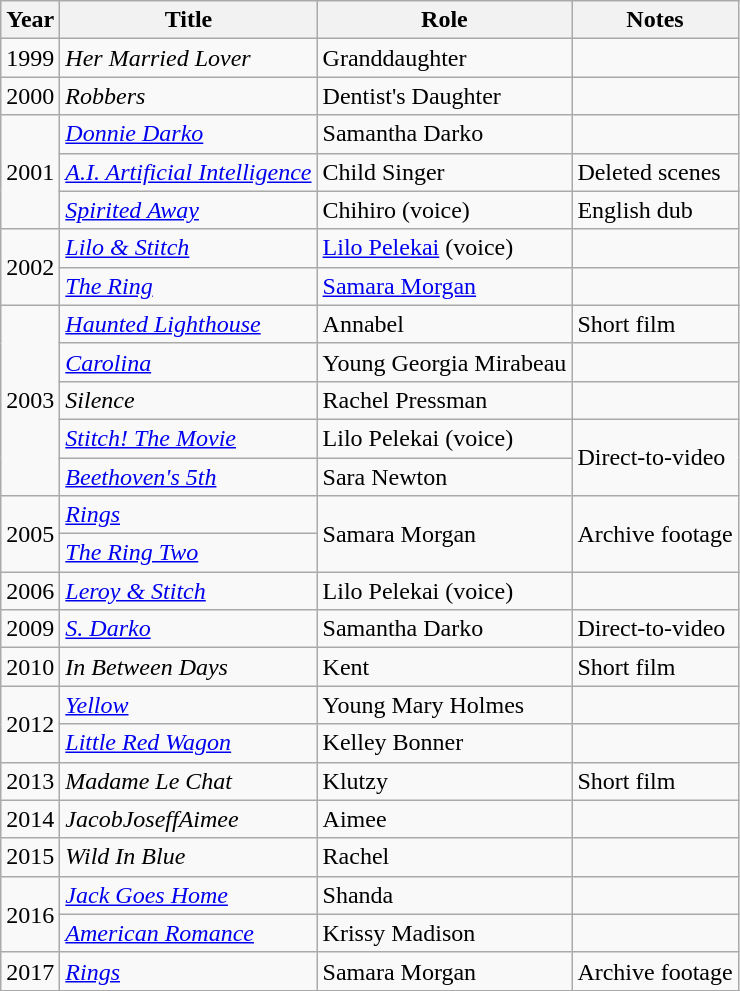<table class="wikitable sortable">
<tr>
<th>Year</th>
<th>Title</th>
<th>Role</th>
<th>Notes</th>
</tr>
<tr>
<td>1999</td>
<td><em>Her Married Lover</em></td>
<td>Granddaughter</td>
<td></td>
</tr>
<tr>
<td>2000</td>
<td><em>Robbers</em></td>
<td>Dentist's Daughter</td>
<td></td>
</tr>
<tr>
<td rowspan="3">2001</td>
<td><em><a href='#'>Donnie Darko</a></em></td>
<td>Samantha Darko</td>
<td></td>
</tr>
<tr>
<td><em><a href='#'>A.I. Artificial Intelligence</a></em></td>
<td>Child Singer</td>
<td>Deleted scenes</td>
</tr>
<tr>
<td><em><a href='#'>Spirited Away</a></em></td>
<td>Chihiro (voice)</td>
<td>English dub</td>
</tr>
<tr>
<td rowspan="2">2002</td>
<td><em><a href='#'>Lilo & Stitch</a></em></td>
<td><a href='#'>Lilo Pelekai</a> (voice)</td>
<td></td>
</tr>
<tr>
<td><em><a href='#'>The Ring</a></em></td>
<td><a href='#'>Samara Morgan</a></td>
<td></td>
</tr>
<tr>
<td rowspan="5">2003</td>
<td><em><a href='#'>Haunted Lighthouse</a></em></td>
<td>Annabel</td>
<td>Short film</td>
</tr>
<tr>
<td><em><a href='#'>Carolina</a></em></td>
<td>Young Georgia Mirabeau</td>
<td></td>
</tr>
<tr>
<td><em>Silence</em></td>
<td>Rachel Pressman</td>
<td></td>
</tr>
<tr>
<td><em><a href='#'>Stitch! The Movie</a></em></td>
<td>Lilo Pelekai (voice)</td>
<td rowspan="2">Direct-to-video</td>
</tr>
<tr>
<td><em><a href='#'>Beethoven's 5th</a></em></td>
<td>Sara Newton</td>
</tr>
<tr>
<td rowspan="2">2005</td>
<td><em><a href='#'>Rings</a></em></td>
<td rowspan="2">Samara Morgan</td>
<td rowspan="2">Archive footage</td>
</tr>
<tr>
<td><em><a href='#'>The Ring Two</a></em></td>
</tr>
<tr>
<td>2006</td>
<td><em><a href='#'>Leroy & Stitch</a></em></td>
<td>Lilo Pelekai (voice)</td>
<td></td>
</tr>
<tr>
<td>2009</td>
<td><em><a href='#'>S. Darko</a></em></td>
<td>Samantha Darko</td>
<td>Direct-to-video</td>
</tr>
<tr>
<td>2010</td>
<td><em>In Between Days</em></td>
<td>Kent</td>
<td>Short film</td>
</tr>
<tr>
<td rowspan="2">2012</td>
<td><em><a href='#'>Yellow</a></em></td>
<td>Young Mary Holmes</td>
<td></td>
</tr>
<tr>
<td><em><a href='#'>Little Red Wagon</a></em></td>
<td>Kelley Bonner</td>
<td></td>
</tr>
<tr>
<td>2013</td>
<td><em>Madame Le Chat</em></td>
<td>Klutzy</td>
<td>Short film</td>
</tr>
<tr>
<td>2014</td>
<td><em>JacobJoseffAimee</em></td>
<td>Aimee</td>
<td></td>
</tr>
<tr>
<td>2015</td>
<td><em>Wild In Blue</em></td>
<td>Rachel</td>
<td></td>
</tr>
<tr>
<td rowspan="2">2016</td>
<td><em><a href='#'>Jack Goes Home</a></em></td>
<td>Shanda</td>
<td></td>
</tr>
<tr>
<td><em><a href='#'>American Romance</a></em></td>
<td>Krissy Madison</td>
<td></td>
</tr>
<tr>
<td>2017</td>
<td><em><a href='#'>Rings</a></em></td>
<td>Samara Morgan</td>
<td>Archive footage</td>
</tr>
</table>
